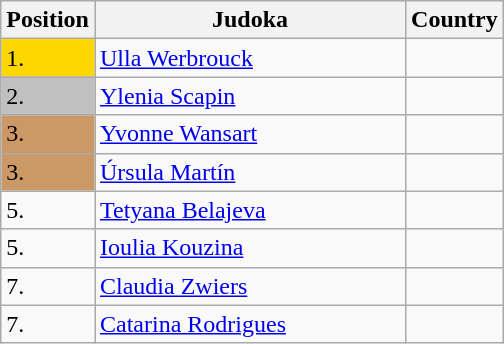<table class=wikitable>
<tr>
<th width=10>Position</th>
<th width=200>Judoka</th>
<th width=10>Country</th>
</tr>
<tr>
<td bgcolor=gold>1.</td>
<td><a href='#'>Ulla Werbrouck</a></td>
<td></td>
</tr>
<tr>
<td bgcolor="silver">2.</td>
<td><a href='#'>Ylenia Scapin</a></td>
<td></td>
</tr>
<tr>
<td bgcolor="CC9966">3.</td>
<td><a href='#'>Yvonne Wansart</a></td>
<td></td>
</tr>
<tr>
<td bgcolor="CC9966">3.</td>
<td><a href='#'>Úrsula Martín</a></td>
<td></td>
</tr>
<tr>
<td>5.</td>
<td><a href='#'>Tetyana Belajeva</a></td>
<td></td>
</tr>
<tr>
<td>5.</td>
<td><a href='#'>Ioulia Kouzina</a></td>
<td></td>
</tr>
<tr>
<td>7.</td>
<td><a href='#'>Claudia Zwiers</a></td>
<td></td>
</tr>
<tr>
<td>7.</td>
<td><a href='#'>Catarina Rodrigues</a></td>
<td></td>
</tr>
</table>
